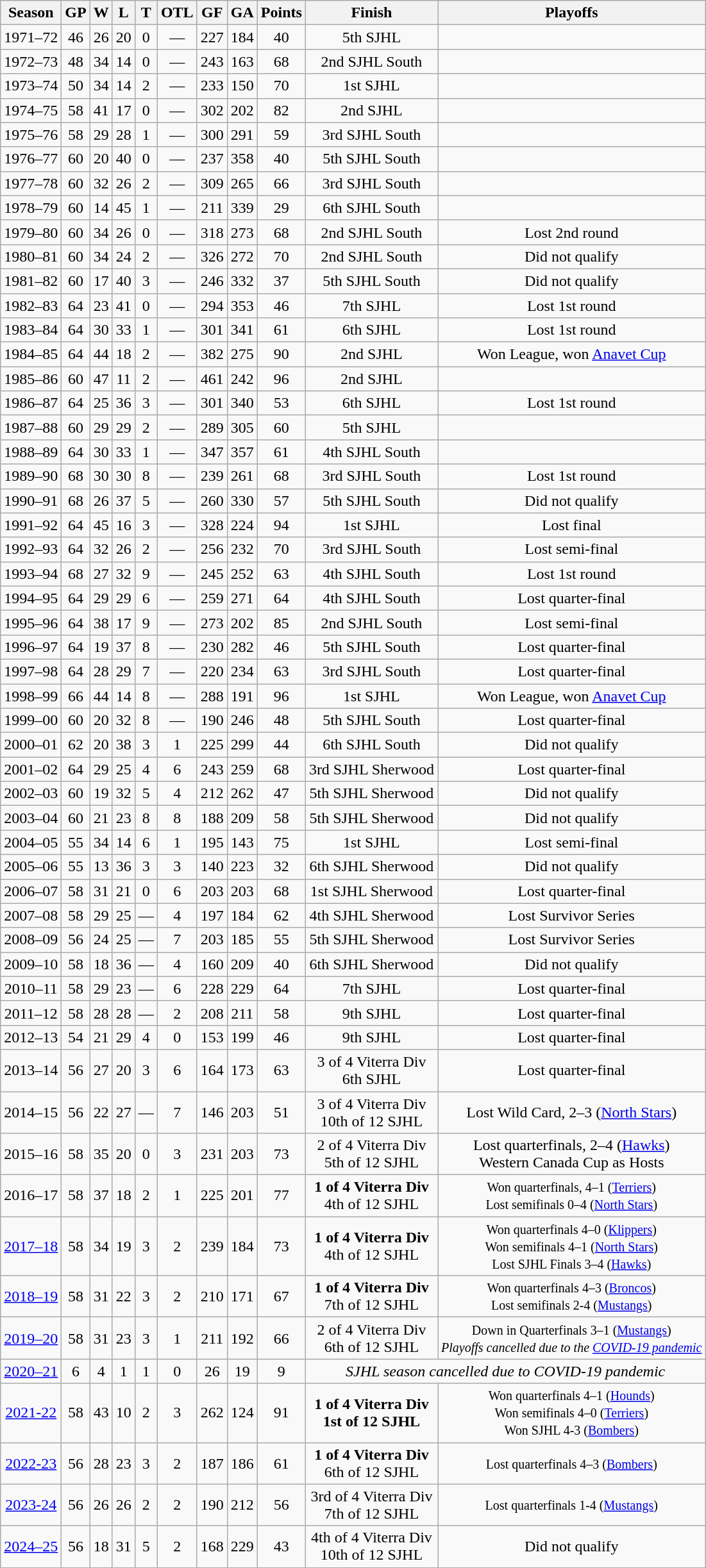<table class="wikitable sortable sticky-header" style="text-align:center">
<tr>
<th>Season</th>
<th>GP</th>
<th>W</th>
<th>L</th>
<th>T</th>
<th>OTL</th>
<th>GF</th>
<th>GA</th>
<th>Points</th>
<th>Finish</th>
<th>Playoffs</th>
</tr>
<tr>
<td>1971–72</td>
<td>46</td>
<td>26</td>
<td>20</td>
<td>0</td>
<td>—</td>
<td>227</td>
<td>184</td>
<td>40</td>
<td>5th SJHL</td>
<td></td>
</tr>
<tr>
<td>1972–73</td>
<td>48</td>
<td>34</td>
<td>14</td>
<td>0</td>
<td>—</td>
<td>243</td>
<td>163</td>
<td>68</td>
<td>2nd SJHL South</td>
<td></td>
</tr>
<tr>
<td>1973–74</td>
<td>50</td>
<td>34</td>
<td>14</td>
<td>2</td>
<td>—</td>
<td>233</td>
<td>150</td>
<td>70</td>
<td>1st SJHL</td>
<td></td>
</tr>
<tr>
<td>1974–75</td>
<td>58</td>
<td>41</td>
<td>17</td>
<td>0</td>
<td>—</td>
<td>302</td>
<td>202</td>
<td>82</td>
<td>2nd SJHL</td>
<td></td>
</tr>
<tr>
<td>1975–76</td>
<td>58</td>
<td>29</td>
<td>28</td>
<td>1</td>
<td>—</td>
<td>300</td>
<td>291</td>
<td>59</td>
<td>3rd SJHL South</td>
<td></td>
</tr>
<tr>
<td>1976–77</td>
<td>60</td>
<td>20</td>
<td>40</td>
<td>0</td>
<td>—</td>
<td>237</td>
<td>358</td>
<td>40</td>
<td>5th SJHL South</td>
<td></td>
</tr>
<tr>
<td>1977–78</td>
<td>60</td>
<td>32</td>
<td>26</td>
<td>2</td>
<td>—</td>
<td>309</td>
<td>265</td>
<td>66</td>
<td>3rd SJHL South</td>
<td></td>
</tr>
<tr>
<td>1978–79</td>
<td>60</td>
<td>14</td>
<td>45</td>
<td>1</td>
<td>—</td>
<td>211</td>
<td>339</td>
<td>29</td>
<td>6th SJHL South</td>
<td></td>
</tr>
<tr>
<td>1979–80</td>
<td>60</td>
<td>34</td>
<td>26</td>
<td>0</td>
<td>—</td>
<td>318</td>
<td>273</td>
<td>68</td>
<td>2nd SJHL South</td>
<td>Lost 2nd round</td>
</tr>
<tr>
<td>1980–81</td>
<td>60</td>
<td>34</td>
<td>24</td>
<td>2</td>
<td>—</td>
<td>326</td>
<td>272</td>
<td>70</td>
<td>2nd SJHL South</td>
<td>Did not qualify</td>
</tr>
<tr>
<td>1981–82</td>
<td>60</td>
<td>17</td>
<td>40</td>
<td>3</td>
<td>—</td>
<td>246</td>
<td>332</td>
<td>37</td>
<td>5th SJHL South</td>
<td>Did not qualify</td>
</tr>
<tr>
<td>1982–83</td>
<td>64</td>
<td>23</td>
<td>41</td>
<td>0</td>
<td>—</td>
<td>294</td>
<td>353</td>
<td>46</td>
<td>7th SJHL</td>
<td>Lost 1st round</td>
</tr>
<tr>
<td>1983–84</td>
<td>64</td>
<td>30</td>
<td>33</td>
<td>1</td>
<td>—</td>
<td>301</td>
<td>341</td>
<td>61</td>
<td>6th SJHL</td>
<td>Lost 1st round</td>
</tr>
<tr>
<td>1984–85</td>
<td>64</td>
<td>44</td>
<td>18</td>
<td>2</td>
<td>—</td>
<td>382</td>
<td>275</td>
<td>90</td>
<td>2nd SJHL</td>
<td>Won League, won <a href='#'>Anavet Cup</a></td>
</tr>
<tr>
<td>1985–86</td>
<td>60</td>
<td>47</td>
<td>11</td>
<td>2</td>
<td>—</td>
<td>461</td>
<td>242</td>
<td>96</td>
<td>2nd SJHL</td>
<td></td>
</tr>
<tr>
<td>1986–87</td>
<td>64</td>
<td>25</td>
<td>36</td>
<td>3</td>
<td>—</td>
<td>301</td>
<td>340</td>
<td>53</td>
<td>6th SJHL</td>
<td>Lost 1st round</td>
</tr>
<tr>
<td>1987–88</td>
<td>60</td>
<td>29</td>
<td>29</td>
<td>2</td>
<td>—</td>
<td>289</td>
<td>305</td>
<td>60</td>
<td>5th SJHL</td>
<td></td>
</tr>
<tr>
<td>1988–89</td>
<td>64</td>
<td>30</td>
<td>33</td>
<td>1</td>
<td>—</td>
<td>347</td>
<td>357</td>
<td>61</td>
<td>4th SJHL South</td>
<td></td>
</tr>
<tr>
<td>1989–90</td>
<td>68</td>
<td>30</td>
<td>30</td>
<td>8</td>
<td>—</td>
<td>239</td>
<td>261</td>
<td>68</td>
<td>3rd SJHL South</td>
<td>Lost 1st round</td>
</tr>
<tr>
<td>1990–91</td>
<td>68</td>
<td>26</td>
<td>37</td>
<td>5</td>
<td>—</td>
<td>260</td>
<td>330</td>
<td>57</td>
<td>5th SJHL South</td>
<td>Did not qualify</td>
</tr>
<tr>
<td>1991–92</td>
<td>64</td>
<td>45</td>
<td>16</td>
<td>3</td>
<td>—</td>
<td>328</td>
<td>224</td>
<td>94</td>
<td>1st SJHL</td>
<td>Lost final</td>
</tr>
<tr>
<td>1992–93</td>
<td>64</td>
<td>32</td>
<td>26</td>
<td>2</td>
<td>—</td>
<td>256</td>
<td>232</td>
<td>70</td>
<td>3rd SJHL South</td>
<td>Lost semi-final</td>
</tr>
<tr>
<td>1993–94</td>
<td>68</td>
<td>27</td>
<td>32</td>
<td>9</td>
<td>—</td>
<td>245</td>
<td>252</td>
<td>63</td>
<td>4th SJHL South</td>
<td>Lost 1st round</td>
</tr>
<tr>
<td>1994–95</td>
<td>64</td>
<td>29</td>
<td>29</td>
<td>6</td>
<td>—</td>
<td>259</td>
<td>271</td>
<td>64</td>
<td>4th SJHL South</td>
<td>Lost quarter-final</td>
</tr>
<tr>
<td>1995–96</td>
<td>64</td>
<td>38</td>
<td>17</td>
<td>9</td>
<td>—</td>
<td>273</td>
<td>202</td>
<td>85</td>
<td>2nd SJHL South</td>
<td>Lost semi-final</td>
</tr>
<tr>
<td>1996–97</td>
<td>64</td>
<td>19</td>
<td>37</td>
<td>8</td>
<td>—</td>
<td>230</td>
<td>282</td>
<td>46</td>
<td>5th SJHL South</td>
<td>Lost quarter-final</td>
</tr>
<tr>
<td>1997–98</td>
<td>64</td>
<td>28</td>
<td>29</td>
<td>7</td>
<td>—</td>
<td>220</td>
<td>234</td>
<td>63</td>
<td>3rd SJHL South</td>
<td>Lost quarter-final</td>
</tr>
<tr>
<td>1998–99</td>
<td>66</td>
<td>44</td>
<td>14</td>
<td>8</td>
<td>—</td>
<td>288</td>
<td>191</td>
<td>96</td>
<td>1st SJHL</td>
<td>Won League, won <a href='#'>Anavet Cup</a></td>
</tr>
<tr>
<td>1999–00</td>
<td>60</td>
<td>20</td>
<td>32</td>
<td>8</td>
<td>—</td>
<td>190</td>
<td>246</td>
<td>48</td>
<td>5th SJHL South</td>
<td>Lost quarter-final</td>
</tr>
<tr>
<td>2000–01</td>
<td>62</td>
<td>20</td>
<td>38</td>
<td>3</td>
<td>1</td>
<td>225</td>
<td>299</td>
<td>44</td>
<td>6th SJHL South</td>
<td>Did not qualify</td>
</tr>
<tr>
<td>2001–02</td>
<td>64</td>
<td>29</td>
<td>25</td>
<td>4</td>
<td>6</td>
<td>243</td>
<td>259</td>
<td>68</td>
<td>3rd SJHL Sherwood</td>
<td>Lost quarter-final</td>
</tr>
<tr>
<td>2002–03</td>
<td>60</td>
<td>19</td>
<td>32</td>
<td>5</td>
<td>4</td>
<td>212</td>
<td>262</td>
<td>47</td>
<td>5th SJHL Sherwood</td>
<td>Did not qualify</td>
</tr>
<tr>
<td>2003–04</td>
<td>60</td>
<td>21</td>
<td>23</td>
<td>8</td>
<td>8</td>
<td>188</td>
<td>209</td>
<td>58</td>
<td>5th SJHL Sherwood</td>
<td>Did not qualify</td>
</tr>
<tr>
<td>2004–05</td>
<td>55</td>
<td>34</td>
<td>14</td>
<td>6</td>
<td>1</td>
<td>195</td>
<td>143</td>
<td>75</td>
<td>1st SJHL</td>
<td>Lost semi-final</td>
</tr>
<tr>
<td>2005–06</td>
<td>55</td>
<td>13</td>
<td>36</td>
<td>3</td>
<td>3</td>
<td>140</td>
<td>223</td>
<td>32</td>
<td>6th SJHL Sherwood</td>
<td>Did not qualify</td>
</tr>
<tr>
<td>2006–07</td>
<td>58</td>
<td>31</td>
<td>21</td>
<td>0</td>
<td>6</td>
<td>203</td>
<td>203</td>
<td>68</td>
<td>1st SJHL Sherwood</td>
<td>Lost quarter-final</td>
</tr>
<tr>
<td>2007–08</td>
<td>58</td>
<td>29</td>
<td>25</td>
<td>—</td>
<td>4</td>
<td>197</td>
<td>184</td>
<td>62</td>
<td>4th SJHL Sherwood</td>
<td>Lost Survivor Series</td>
</tr>
<tr>
<td>2008–09</td>
<td>56</td>
<td>24</td>
<td>25</td>
<td>—</td>
<td>7</td>
<td>203</td>
<td>185</td>
<td>55</td>
<td>5th SJHL Sherwood</td>
<td>Lost Survivor Series</td>
</tr>
<tr>
<td>2009–10</td>
<td>58</td>
<td>18</td>
<td>36</td>
<td>—</td>
<td>4</td>
<td>160</td>
<td>209</td>
<td>40</td>
<td>6th SJHL Sherwood</td>
<td>Did not qualify</td>
</tr>
<tr>
<td>2010–11</td>
<td>58</td>
<td>29</td>
<td>23</td>
<td>—</td>
<td>6</td>
<td>228</td>
<td>229</td>
<td>64</td>
<td>7th SJHL</td>
<td>Lost quarter-final</td>
</tr>
<tr>
<td>2011–12</td>
<td>58</td>
<td>28</td>
<td>28</td>
<td>—</td>
<td>2</td>
<td>208</td>
<td>211</td>
<td>58</td>
<td>9th SJHL</td>
<td>Lost quarter-final</td>
</tr>
<tr>
<td>2012–13</td>
<td>54</td>
<td>21</td>
<td>29</td>
<td>4</td>
<td>0</td>
<td>153</td>
<td>199</td>
<td>46</td>
<td>9th SJHL</td>
<td>Lost quarter-final</td>
</tr>
<tr>
<td>2013–14</td>
<td>56</td>
<td>27</td>
<td>20</td>
<td>3</td>
<td>6</td>
<td>164</td>
<td>173</td>
<td>63</td>
<td>3 of 4 Viterra Div <br>6th SJHL</td>
<td>Lost quarter-final</td>
</tr>
<tr>
<td>2014–15</td>
<td>56</td>
<td>22</td>
<td>27</td>
<td>—</td>
<td>7</td>
<td>146</td>
<td>203</td>
<td>51</td>
<td>3 of 4 Viterra Div<br>10th of 12 SJHL</td>
<td>Lost Wild Card, 2–3 (<a href='#'>North Stars</a>)</td>
</tr>
<tr>
<td>2015–16</td>
<td>58</td>
<td>35</td>
<td>20</td>
<td>0</td>
<td>3</td>
<td>231</td>
<td>203</td>
<td>73</td>
<td>2 of 4 Viterra Div<br>5th of 12 SJHL</td>
<td>Lost quarterfinals, 2–4 (<a href='#'>Hawks</a>)<br>Western Canada Cup as Hosts</td>
</tr>
<tr>
<td>2016–17</td>
<td>58</td>
<td>37</td>
<td>18</td>
<td>2</td>
<td>1</td>
<td>225</td>
<td>201</td>
<td>77</td>
<td><strong>1 of 4 Viterra Div</strong><br>4th of 12 SJHL</td>
<td><small>Won quarterfinals, 4–1 (<a href='#'>Terriers</a>)<br>Lost semifinals 0–4 (<a href='#'>North Stars</a>)</small></td>
</tr>
<tr>
<td><a href='#'>2017–18</a></td>
<td>58</td>
<td>34</td>
<td>19</td>
<td>3</td>
<td>2</td>
<td>239</td>
<td>184</td>
<td>73</td>
<td><strong>1 of 4 Viterra Div</strong><br>4th of 12 SJHL</td>
<td><small>Won quarterfinals 4–0 (<a href='#'>Klippers</a>)<br>Won semifinals 4–1 (<a href='#'>North Stars</a>)<br>Lost SJHL Finals 3–4 (<a href='#'>Hawks</a>)</small></td>
</tr>
<tr>
<td><a href='#'>2018–19</a></td>
<td>58</td>
<td>31</td>
<td>22</td>
<td>3</td>
<td>2</td>
<td>210</td>
<td>171</td>
<td>67</td>
<td><strong>1 of 4 Viterra Div</strong><br>7th of 12 SJHL</td>
<td><small>Won quarterfinals 4–3 (<a href='#'>Broncos</a>)<br>Lost semifinals 2-4 (<a href='#'>Mustangs</a>)</small></td>
</tr>
<tr>
<td><a href='#'>2019–20</a></td>
<td>58</td>
<td>31</td>
<td>23</td>
<td>3</td>
<td>1</td>
<td>211</td>
<td>192</td>
<td>66</td>
<td>2 of 4 Viterra Div<br>6th of 12 SJHL</td>
<td><small>Down in Quarterfinals 3–1 (<a href='#'>Mustangs</a>)<br><em>Playoffs cancelled due to the <a href='#'>COVID-19 pandemic</a></em></small></td>
</tr>
<tr>
<td><a href='#'>2020–21</a></td>
<td>6</td>
<td>4</td>
<td>1</td>
<td>1</td>
<td>0</td>
<td>26</td>
<td>19</td>
<td>9</td>
<td colspan=2><em>SJHL season cancelled due to COVID-19 pandemic</em></td>
</tr>
<tr>
<td><a href='#'>2021-22</a></td>
<td>58</td>
<td>43</td>
<td>10</td>
<td>2</td>
<td>3</td>
<td>262</td>
<td>124</td>
<td>91</td>
<td><strong>1 of 4 Viterra Div</strong><br><strong>1st of 12 SJHL</strong></td>
<td><small>Won quarterfinals 4–1 (<a href='#'>Hounds</a>)<br>Won semifinals 4–0 (<a href='#'>Terriers</a>)<br>Won SJHL 4-3 (<a href='#'>Bombers</a>)</small></td>
</tr>
<tr>
<td><a href='#'>2022-23</a></td>
<td>56</td>
<td>28</td>
<td>23</td>
<td>3</td>
<td>2</td>
<td>187</td>
<td>186</td>
<td>61</td>
<td><strong>1 of 4 Viterra Div</strong><br>6th of 12 SJHL</td>
<td><small>Lost quarterfinals 4–3 (<a href='#'>Bombers</a>)</small></td>
</tr>
<tr>
<td><a href='#'>2023-24</a></td>
<td>56</td>
<td>26</td>
<td>26</td>
<td>2</td>
<td>2</td>
<td>190</td>
<td>212</td>
<td>56</td>
<td>3rd of 4 Viterra Div<br>7th of 12 SJHL</td>
<td><small>Lost quarterfinals 1-4 (<a href='#'>Mustangs</a>)</small></td>
</tr>
<tr>
<td><a href='#'>2024–25</a></td>
<td>56</td>
<td>18</td>
<td>31</td>
<td>5</td>
<td>2</td>
<td>168</td>
<td>229</td>
<td>43</td>
<td>4th of 4 Viterra Div<br>10th of 12 SJHL</td>
<td>Did not qualify</td>
</tr>
</table>
